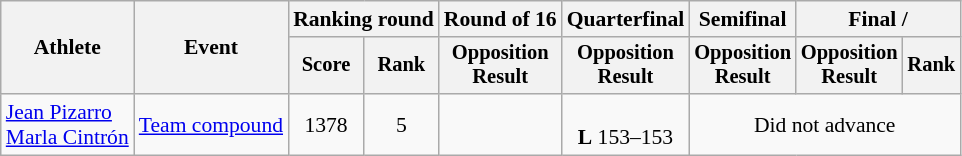<table class=wikitable style=font-size:90%;text-align:center>
<tr>
<th rowspan=2>Athlete</th>
<th rowspan=2>Event</th>
<th colspan=2>Ranking round</th>
<th>Round of 16</th>
<th>Quarterfinal</th>
<th>Semifinal</th>
<th colspan=2>Final / </th>
</tr>
<tr style=font-size:95%>
<th>Score</th>
<th>Rank</th>
<th>Opposition<br>Result</th>
<th>Opposition<br>Result</th>
<th>Opposition<br>Result</th>
<th>Opposition<br>Result</th>
<th>Rank</th>
</tr>
<tr>
<td align=left><a href='#'>Jean Pizarro</a><br><a href='#'>Marla Cintrón</a></td>
<td align=left><a href='#'>Team compound</a></td>
<td>1378</td>
<td>5</td>
<td></td>
<td><br><strong>L</strong> 153–153</td>
<td colspan=3>Did not advance</td>
</tr>
</table>
